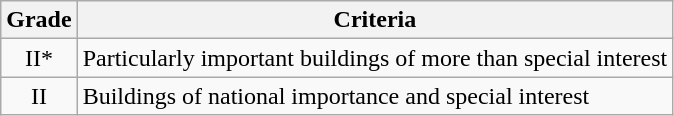<table class="wikitable">
<tr>
<th>Grade</th>
<th>Criteria</th>
</tr>
<tr>
<td align="center" >II*</td>
<td>Particularly important buildings of more than special interest</td>
</tr>
<tr>
<td align="center" >II</td>
<td>Buildings of national importance and special interest</td>
</tr>
</table>
